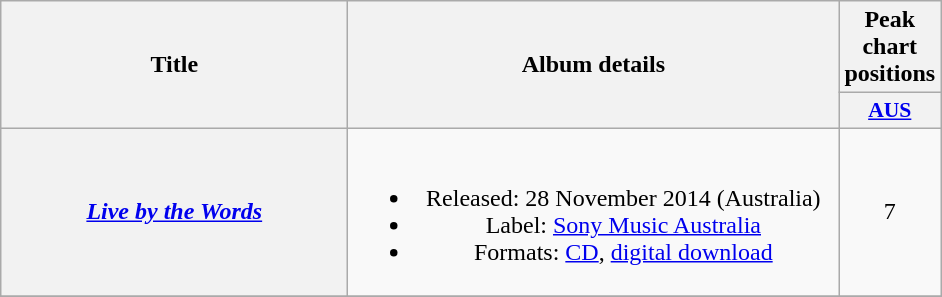<table class="wikitable plainrowheaders" style="text-align:center;">
<tr>
<th scope="col" rowspan="2" style="width:14em;">Title</th>
<th scope="col" rowspan="2" style="width:20em;">Album details</th>
<th scope="col" colspan="1">Peak chart positions</th>
</tr>
<tr>
<th scope="col" style="width:3em;font-size:90%;"><a href='#'>AUS</a><br></th>
</tr>
<tr>
<th scope="row"><em><a href='#'>Live by the Words</a></em></th>
<td><br><ul><li>Released: 28 November 2014 <span>(Australia)</span></li><li>Label: <a href='#'>Sony Music Australia</a></li><li>Formats: <a href='#'>CD</a>, <a href='#'>digital download</a></li></ul></td>
<td>7</td>
</tr>
<tr>
</tr>
</table>
